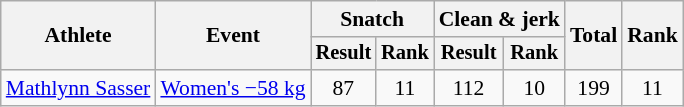<table class="wikitable" style="font-size:90%">
<tr>
<th rowspan="2">Athlete</th>
<th rowspan="2">Event</th>
<th colspan="2">Snatch</th>
<th colspan="2">Clean & jerk</th>
<th rowspan="2">Total</th>
<th rowspan="2">Rank</th>
</tr>
<tr style="font-size:95%">
<th>Result</th>
<th>Rank</th>
<th>Result</th>
<th>Rank</th>
</tr>
<tr align=center>
<td align=left><a href='#'>Mathlynn Sasser</a></td>
<td align=left><a href='#'>Women's −58 kg</a></td>
<td>87</td>
<td>11</td>
<td>112</td>
<td>10</td>
<td>199</td>
<td>11</td>
</tr>
</table>
